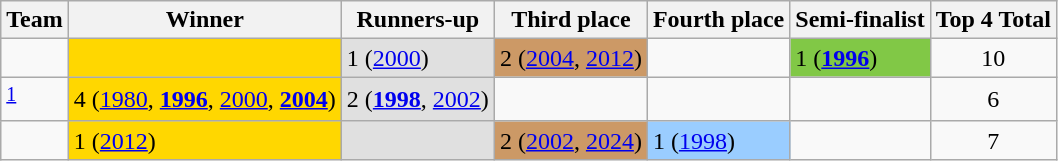<table class="wikitable">
<tr>
<th>Team</th>
<th>Winner</th>
<th>Runners-up</th>
<th>Third place</th>
<th>Fourth place</th>
<th>Semi-finalist</th>
<th>Top 4 Total</th>
</tr>
<tr>
<td></td>
<td bgcolor=#FFD700></td>
<td bgcolor=#e0e0e0>1 (<a href='#'>2000</a>)</td>
<td style=background:#CC9966>2 (<a href='#'>2004</a>, <a href='#'>2012</a>)</td>
<td></td>
<td style=background:#81c846>1 (<a href='#'><strong>1996</strong></a>)</td>
<td align=center>10</td>
</tr>
<tr>
<td><sup><a href='#'>1</a></sup></td>
<td bgcolor=#FFD700>4 (<a href='#'>1980</a>, <a href='#'><strong>1996</strong></a>, <a href='#'>2000</a>, <a href='#'><strong>2004</strong></a>)</td>
<td bgcolor=#e0e0e0>2 (<a href='#'><strong>1998</strong></a>, <a href='#'>2002</a>)</td>
<td></td>
<td></td>
<td></td>
<td align=center>6</td>
</tr>
<tr>
<td></td>
<td bgcolor=#FFD700>1 (<a href='#'>2012</a>)</td>
<td bgcolor=#e0e0e0></td>
<td style=background:#CC9966>2 (<a href='#'>2002</a>, <a href='#'>2024</a>)</td>
<td style=background:#9ACDFF>1 (<a href='#'>1998</a>)</td>
<td></td>
<td align=center>7</td>
</tr>
</table>
